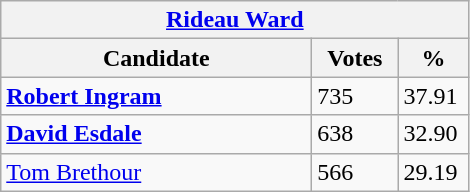<table class="wikitable">
<tr>
<th colspan="3"><a href='#'>Rideau Ward</a></th>
</tr>
<tr>
<th style="width: 200px">Candidate</th>
<th style="width: 50px">Votes</th>
<th style="width: 40px">%</th>
</tr>
<tr>
<td><strong><a href='#'>Robert Ingram</a></strong></td>
<td>735</td>
<td>37.91</td>
</tr>
<tr>
<td><strong><a href='#'>David Esdale</a></strong></td>
<td>638</td>
<td>32.90</td>
</tr>
<tr>
<td><a href='#'>Tom Brethour</a></td>
<td>566</td>
<td>29.19</td>
</tr>
</table>
